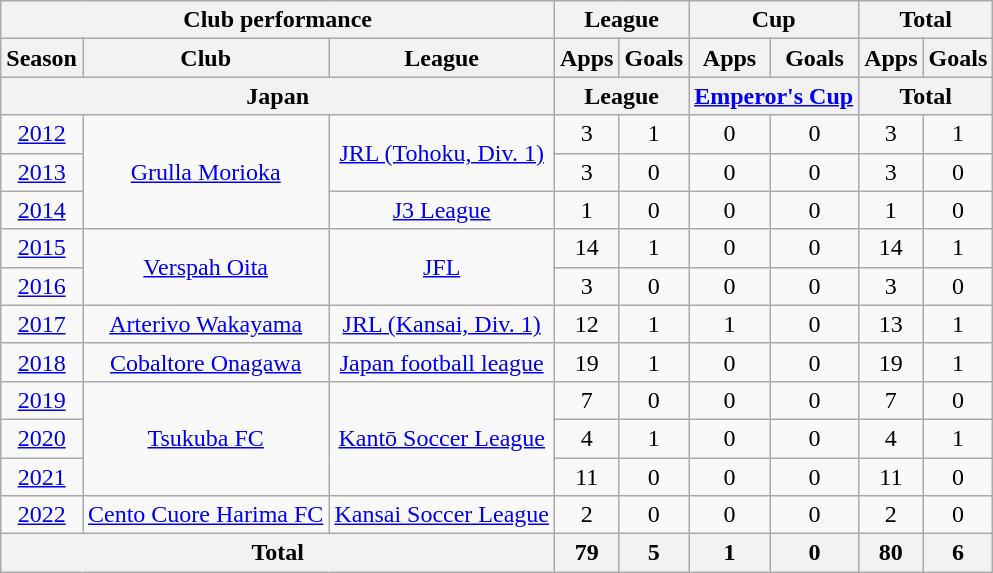<table class="wikitable" style="text-align:center;">
<tr>
<th colspan=3>Club performance</th>
<th colspan=2>League</th>
<th colspan=2>Cup</th>
<th colspan=2>Total</th>
</tr>
<tr>
<th>Season</th>
<th>Club</th>
<th>League</th>
<th>Apps</th>
<th>Goals</th>
<th>Apps</th>
<th>Goals</th>
<th>Apps</th>
<th>Goals</th>
</tr>
<tr>
<th colspan=3>Japan</th>
<th colspan=2>League</th>
<th colspan=2><a href='#'>Emperor's Cup</a></th>
<th colspan=2>Total</th>
</tr>
<tr>
<td><a href='#'>2012</a></td>
<td rowspan="3"><a href='#'>Grulla Morioka</a></td>
<td rowspan="2"><a href='#'>JRL (Tohoku, Div. 1)</a></td>
<td>3</td>
<td>1</td>
<td>0</td>
<td>0</td>
<td>3</td>
<td>1</td>
</tr>
<tr>
<td><a href='#'>2013</a></td>
<td>3</td>
<td>0</td>
<td>0</td>
<td>0</td>
<td>3</td>
<td>0</td>
</tr>
<tr>
<td><a href='#'>2014</a></td>
<td><a href='#'>J3 League</a></td>
<td>1</td>
<td>0</td>
<td>0</td>
<td>0</td>
<td>1</td>
<td>0</td>
</tr>
<tr>
<td><a href='#'>2015</a></td>
<td rowspan="2"><a href='#'>Verspah Oita</a></td>
<td rowspan="2"><a href='#'>JFL</a></td>
<td>14</td>
<td>1</td>
<td>0</td>
<td>0</td>
<td>14</td>
<td>1</td>
</tr>
<tr>
<td><a href='#'>2016</a></td>
<td>3</td>
<td>0</td>
<td>0</td>
<td>0</td>
<td>3</td>
<td>0</td>
</tr>
<tr>
<td><a href='#'>2017</a></td>
<td><a href='#'>Arterivo Wakayama</a></td>
<td><a href='#'>JRL (Kansai, Div. 1)</a></td>
<td>12</td>
<td>1</td>
<td>1</td>
<td>0</td>
<td>13</td>
<td>1</td>
</tr>
<tr>
<td><a href='#'>2018</a></td>
<td><a href='#'>Cobaltore Onagawa</a></td>
<td><a href='#'>Japan football league</a></td>
<td>19</td>
<td>1</td>
<td>0</td>
<td>0</td>
<td>19</td>
<td>1</td>
</tr>
<tr>
<td><a href='#'>2019</a></td>
<td rowspan="3"><a href='#'>Tsukuba FC</a></td>
<td rowspan="3"><a href='#'>Kantō Soccer League</a></td>
<td>7</td>
<td>0</td>
<td>0</td>
<td>0</td>
<td>7</td>
<td>0</td>
</tr>
<tr>
<td><a href='#'>2020</a></td>
<td>4</td>
<td>1</td>
<td>0</td>
<td>0</td>
<td>4</td>
<td>1</td>
</tr>
<tr>
<td><a href='#'>2021</a></td>
<td>11</td>
<td>0</td>
<td>0</td>
<td>0</td>
<td>11</td>
<td>0</td>
</tr>
<tr>
<td><a href='#'>2022</a></td>
<td><a href='#'>Cento Cuore Harima FC</a></td>
<td><a href='#'>Kansai Soccer League</a></td>
<td>2</td>
<td>0</td>
<td>0</td>
<td>0</td>
<td>2</td>
<td>0</td>
</tr>
<tr>
<th colspan="3">Total</th>
<th>79</th>
<th>5</th>
<th>1</th>
<th>0</th>
<th>80</th>
<th>6</th>
</tr>
</table>
